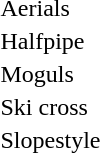<table>
<tr>
<td>Aerials<br></td>
<td></td>
<td></td>
<td></td>
</tr>
<tr>
<td>Halfpipe<br></td>
<td></td>
<td></td>
<td></td>
</tr>
<tr>
<td>Moguls<br></td>
<td></td>
<td></td>
<td></td>
</tr>
<tr>
<td>Ski cross<br></td>
<td></td>
<td></td>
<td></td>
</tr>
<tr>
<td>Slopestyle<br></td>
<td></td>
<td></td>
<td></td>
</tr>
</table>
